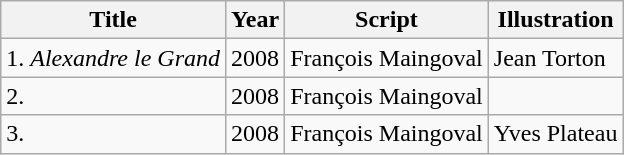<table class="wikitable">
<tr>
<th>Title</th>
<th>Year</th>
<th>Script</th>
<th>Illustration</th>
</tr>
<tr>
<td>1. <em>Alexandre le Grand</em></td>
<td>2008</td>
<td>François Maingoval</td>
<td>Jean Torton</td>
</tr>
<tr>
<td>2. <em></em></td>
<td>2008</td>
<td>François Maingoval</td>
<td></td>
</tr>
<tr>
<td>3. <em></em></td>
<td>2008</td>
<td>François Maingoval</td>
<td>Yves Plateau</td>
</tr>
</table>
